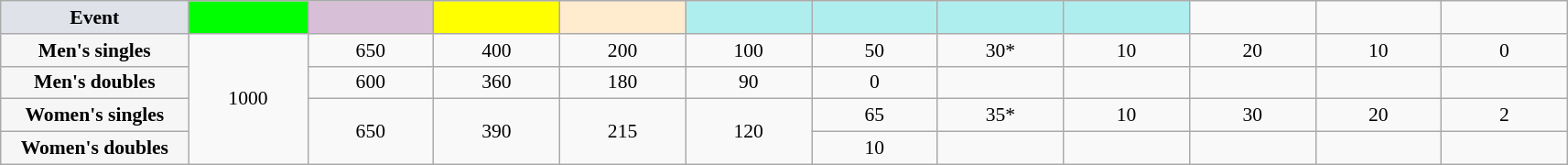<table class="wikitable nowrap" style=font-size:90%;text-align:center>
<tr>
<td style="width:130px; background:#dfe2e9;"><strong>Event</strong></td>
<td style="width:80px; background:lime;"></td>
<td style="width:85px; background:thistle;"></td>
<td style="width:85px; background:#ff0;"></td>
<td style="width:85px; background:#ffebcd;"></td>
<td style="width:85px; background:#afeeee;"></td>
<td style="width:85px; background:#afeeee;"></td>
<td style="width:85px; background:#afeeee;"></td>
<td style="width:85px; background:#afeeee;"></td>
<td width=85></td>
<td width=85></td>
<td width=85></td>
</tr>
<tr>
<th style="background:#f6f6f6;">Men's singles</th>
<td rowspan=4>1000</td>
<td>650</td>
<td>400</td>
<td>200</td>
<td>100</td>
<td>50</td>
<td>30*</td>
<td>10</td>
<td>20</td>
<td>10</td>
<td>0</td>
</tr>
<tr>
<th style="background:#f6f6f6;">Men's doubles</th>
<td>600</td>
<td>360</td>
<td>180</td>
<td>90</td>
<td>0</td>
<td></td>
<td></td>
<td></td>
<td></td>
<td></td>
</tr>
<tr>
<th style="background:#f6f6f6;">Women's singles</th>
<td rowspan=2>650</td>
<td rowspan=2>390</td>
<td rowspan=2>215</td>
<td rowspan=2>120</td>
<td>65</td>
<td>35*</td>
<td>10</td>
<td>30</td>
<td>20</td>
<td>2</td>
</tr>
<tr>
<th style="background:#f6f6f6;">Women's doubles</th>
<td>10</td>
<td></td>
<td></td>
<td></td>
<td></td>
<td></td>
</tr>
</table>
